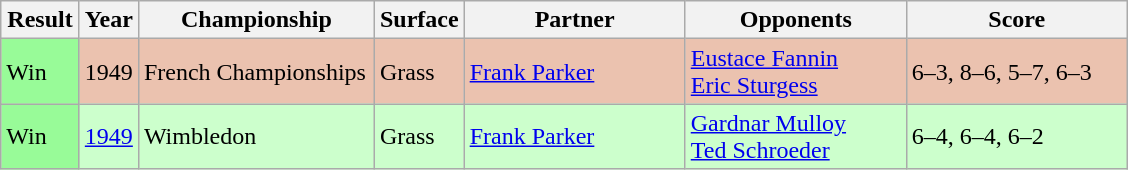<table class="sortable wikitable">
<tr>
<th style="width:45px">Result</th>
<th style="width:30px">Year</th>
<th style="width:150px">Championship</th>
<th style="width:50px">Surface</th>
<th style="width:140px">Partner</th>
<th style="width:140px">Opponents</th>
<th style="width:140px" class="unsortable">Score</th>
</tr>
<tr style="background:#ebc2af;">
<td style="background:#98fb98;">Win</td>
<td>1949</td>
<td>French  Championships</td>
<td>Grass</td>
<td> <a href='#'>Frank Parker</a></td>
<td> <a href='#'>Eustace Fannin</a> <br>  <a href='#'>Eric Sturgess</a></td>
<td>6–3, 8–6, 5–7, 6–3</td>
</tr>
<tr style="background:#ccffcc;">
<td style="background:#98fb98;">Win</td>
<td><a href='#'>1949</a></td>
<td>Wimbledon</td>
<td>Grass</td>
<td> <a href='#'>Frank Parker</a></td>
<td> <a href='#'>Gardnar Mulloy</a> <br>  <a href='#'>Ted Schroeder</a></td>
<td>6–4, 6–4, 6–2</td>
</tr>
</table>
